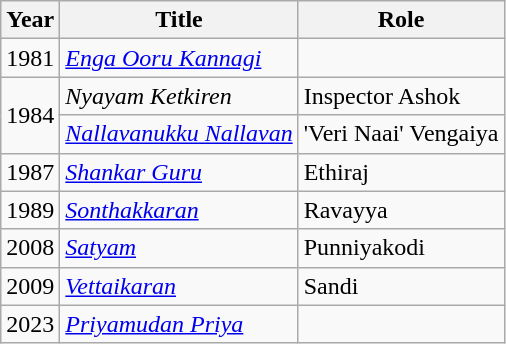<table class="wikitable sortable">
<tr>
<th>Year</th>
<th>Title</th>
<th>Role</th>
</tr>
<tr>
<td>1981</td>
<td><em><a href='#'>Enga Ooru Kannagi</a></em></td>
<td></td>
</tr>
<tr>
<td rowspan="2">1984</td>
<td><em>Nyayam Ketkiren</em></td>
<td>Inspector Ashok</td>
</tr>
<tr>
<td><em><a href='#'>Nallavanukku Nallavan</a></em></td>
<td>'Veri Naai' Vengaiya</td>
</tr>
<tr>
<td>1987</td>
<td><a href='#'><em>Shankar Guru</em></a></td>
<td>Ethiraj</td>
</tr>
<tr>
<td>1989</td>
<td><em><a href='#'>Sonthakkaran</a></em></td>
<td>Ravayya</td>
</tr>
<tr>
<td>2008</td>
<td><em><a href='#'>Satyam</a></em></td>
<td>Punniyakodi</td>
</tr>
<tr>
<td>2009</td>
<td><a href='#'><em>Vettaikaran</em></a></td>
<td>Sandi</td>
</tr>
<tr>
<td>2023</td>
<td><em><a href='#'>Priyamudan Priya</a></em></td>
<td></td>
</tr>
</table>
